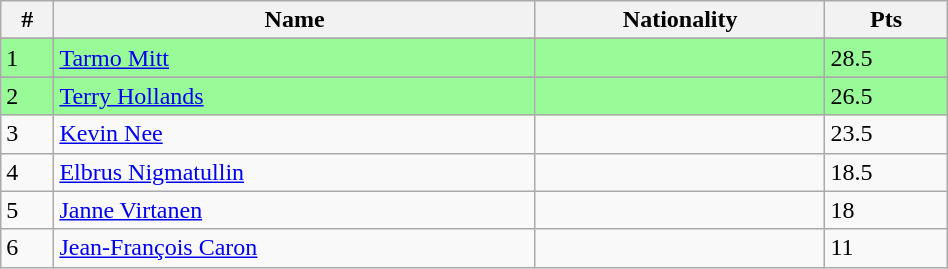<table class="wikitable" style="display: inline-table; width: 50%;">
<tr>
<th>#</th>
<th>Name</th>
<th>Nationality</th>
<th>Pts</th>
</tr>
<tr>
</tr>
<tr style="background:palegreen;">
<td>1</td>
<td><a href='#'>Tarmo Mitt</a></td>
<td></td>
<td>28.5</td>
</tr>
<tr>
</tr>
<tr style="background:palegreen;">
<td>2</td>
<td><a href='#'>Terry Hollands</a></td>
<td></td>
<td>26.5</td>
</tr>
<tr>
<td>3</td>
<td><a href='#'>Kevin Nee</a></td>
<td></td>
<td>23.5</td>
</tr>
<tr>
<td>4</td>
<td><a href='#'>Elbrus Nigmatullin</a></td>
<td></td>
<td>18.5</td>
</tr>
<tr>
<td>5</td>
<td><a href='#'>Janne Virtanen</a></td>
<td></td>
<td>18</td>
</tr>
<tr>
<td>6</td>
<td><a href='#'>Jean-François Caron</a></td>
<td></td>
<td>11</td>
</tr>
</table>
